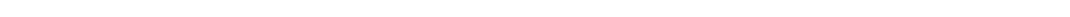<table style="width:88%; text-align:center;">
<tr style="color:white;">
<td style="background:"><strong>3</strong></td>
<td style="background:"><strong>4</strong></td>
<td style="background:"><strong>25</strong></td>
</tr>
</table>
